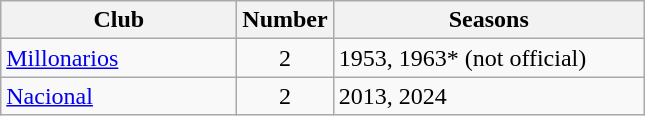<table class="wikitable">
<tr>
<th width="150">Club</th>
<th width="50">Number</th>
<th width="200">Seasons</th>
</tr>
<tr>
<td><a href='#'>Millonarios</a></td>
<td style="text-align:center">2</td>
<td>1953, 1963* (not official)</td>
</tr>
<tr>
<td><a href='#'>Nacional</a></td>
<td style="text-align:center">2</td>
<td>2013, 2024</td>
</tr>
</table>
